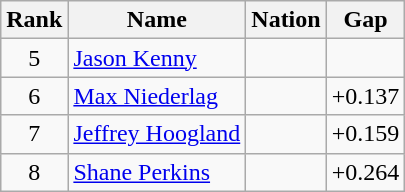<table class="wikitable sortable" style="text-align:center">
<tr>
<th>Rank</th>
<th>Name</th>
<th>Nation</th>
<th>Gap</th>
</tr>
<tr>
<td>5</td>
<td align=left><a href='#'>Jason Kenny</a></td>
<td align=left></td>
<td></td>
</tr>
<tr>
<td>6</td>
<td align=left><a href='#'>Max Niederlag</a></td>
<td align=left></td>
<td>+0.137</td>
</tr>
<tr>
<td>7</td>
<td align=left><a href='#'>Jeffrey Hoogland</a></td>
<td align=left></td>
<td>+0.159</td>
</tr>
<tr>
<td>8</td>
<td align=left><a href='#'>Shane Perkins</a></td>
<td align=left></td>
<td>+0.264</td>
</tr>
</table>
